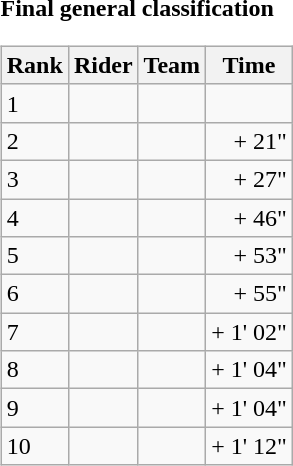<table>
<tr>
<td><strong>Final general classification</strong><br><table class="wikitable">
<tr>
<th scope="col">Rank</th>
<th scope="col">Rider</th>
<th scope="col">Team</th>
<th scope="col">Time</th>
</tr>
<tr>
<td>1</td>
<td></td>
<td></td>
<td style="text-align:right;"></td>
</tr>
<tr>
<td>2</td>
<td></td>
<td></td>
<td style="text-align:right;">+ 21"</td>
</tr>
<tr>
<td>3</td>
<td></td>
<td></td>
<td style="text-align:right;">+ 27"</td>
</tr>
<tr>
<td>4</td>
<td></td>
<td></td>
<td style="text-align:right;">+ 46"</td>
</tr>
<tr>
<td>5</td>
<td></td>
<td></td>
<td style="text-align:right;">+ 53"</td>
</tr>
<tr>
<td>6</td>
<td></td>
<td></td>
<td style="text-align:right;">+ 55"</td>
</tr>
<tr>
<td>7</td>
<td></td>
<td></td>
<td style="text-align:right;">+ 1' 02"</td>
</tr>
<tr>
<td>8</td>
<td></td>
<td></td>
<td style="text-align:right;">+ 1' 04"</td>
</tr>
<tr>
<td>9</td>
<td></td>
<td></td>
<td style="text-align:right;">+ 1' 04"</td>
</tr>
<tr>
<td>10</td>
<td></td>
<td></td>
<td style="text-align:right;">+ 1' 12"</td>
</tr>
</table>
</td>
</tr>
</table>
